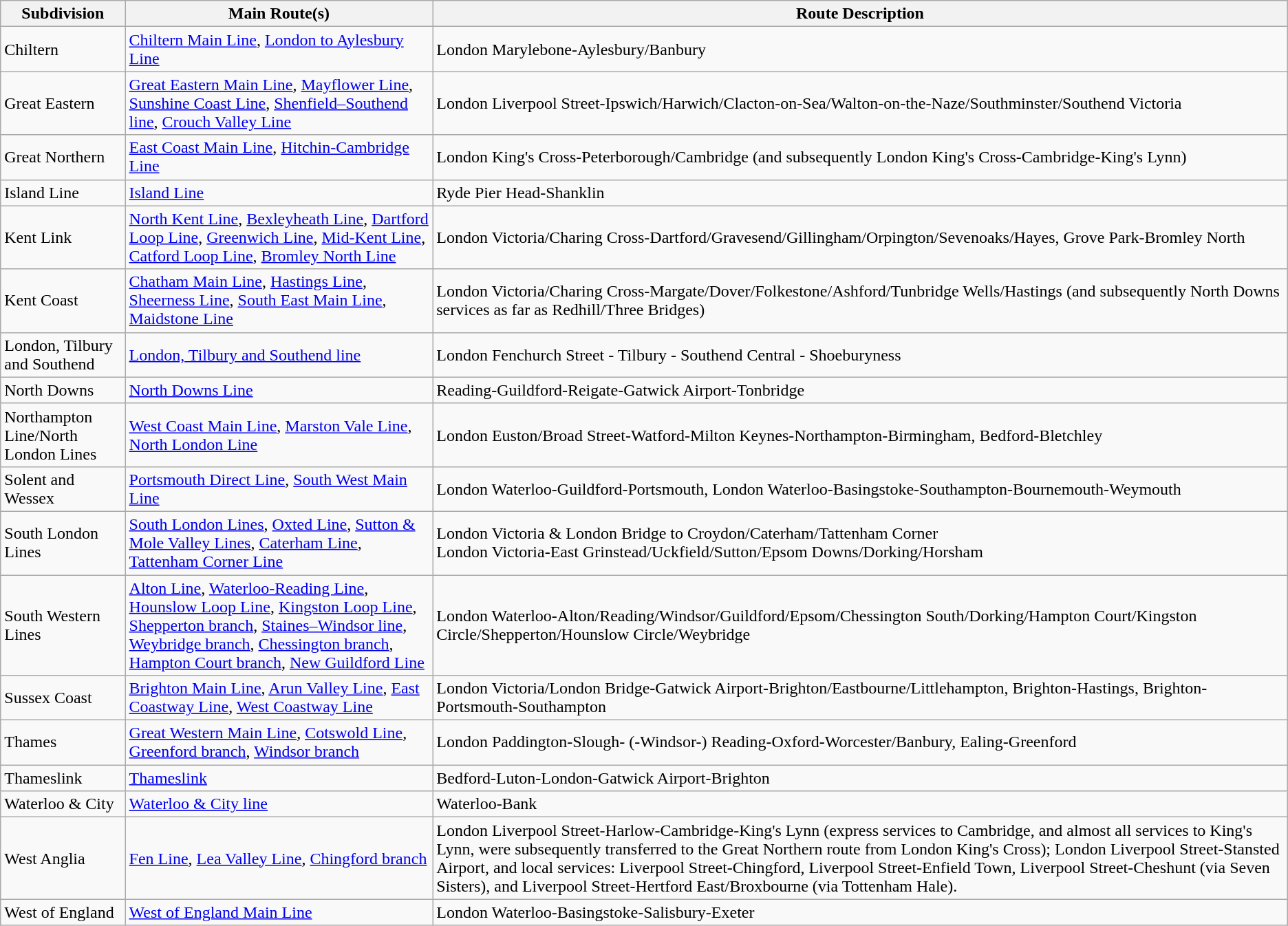<table class="wikitable">
<tr>
<th>Subdivision</th>
<th>Main Route(s)</th>
<th>Route Description</th>
</tr>
<tr>
<td align="left">Chiltern</td>
<td align="left"><a href='#'>Chiltern Main Line</a>, <a href='#'>London to Aylesbury Line</a></td>
<td align="left">London Marylebone-Aylesbury/Banbury</td>
</tr>
<tr>
<td align="left">Great Eastern</td>
<td align="left"><a href='#'>Great Eastern Main Line</a>, <a href='#'>Mayflower Line</a>, <a href='#'>Sunshine Coast Line</a>, <a href='#'>Shenfield–Southend line</a>, <a href='#'>Crouch Valley Line</a></td>
<td align="left">London Liverpool Street-Ipswich/Harwich/Clacton-on-Sea/Walton-on-the-Naze/Southminster/Southend Victoria</td>
</tr>
<tr>
<td align="left">Great Northern</td>
<td align="left"><a href='#'>East Coast Main Line</a>, <a href='#'>Hitchin-Cambridge Line</a></td>
<td align="left">London King's Cross-Peterborough/Cambridge (and subsequently London King's Cross-Cambridge-King's Lynn)</td>
</tr>
<tr>
<td align="left">Island Line</td>
<td align="left"><a href='#'>Island Line</a></td>
<td align="left">Ryde Pier Head-Shanklin</td>
</tr>
<tr>
<td align="left">Kent Link</td>
<td align="left"><a href='#'>North Kent Line</a>, <a href='#'>Bexleyheath Line</a>, <a href='#'>Dartford Loop Line</a>, <a href='#'>Greenwich Line</a>, <a href='#'>Mid-Kent Line</a>, <a href='#'>Catford Loop Line</a>, <a href='#'>Bromley North Line</a></td>
<td align="left">London Victoria/Charing Cross-Dartford/Gravesend/Gillingham/Orpington/Sevenoaks/Hayes, Grove Park-Bromley North</td>
</tr>
<tr>
<td align="left">Kent Coast</td>
<td align="left"><a href='#'>Chatham Main Line</a>, <a href='#'>Hastings Line</a>, <a href='#'>Sheerness Line</a>, <a href='#'>South East Main Line</a>, <a href='#'>Maidstone Line</a></td>
<td align="left">London Victoria/Charing Cross-Margate/Dover/Folkestone/Ashford/Tunbridge Wells/Hastings (and subsequently North Downs services as far as Redhill/Three Bridges)</td>
</tr>
<tr>
<td align="left">London, Tilbury and Southend</td>
<td align="left"><a href='#'>London, Tilbury and Southend line</a></td>
<td align="left">London Fenchurch Street - Tilbury - Southend Central - Shoeburyness</td>
</tr>
<tr>
<td align="left">North Downs</td>
<td align="left"><a href='#'>North Downs Line</a></td>
<td align="left">Reading-Guildford-Reigate-Gatwick Airport-Tonbridge</td>
</tr>
<tr>
<td align="left">Northampton Line/North London Lines</td>
<td align="left"><a href='#'>West Coast Main Line</a>, <a href='#'>Marston Vale Line</a>, <a href='#'>North London Line</a></td>
<td align="left">London Euston/Broad Street-Watford-Milton Keynes-Northampton-Birmingham, Bedford-Bletchley</td>
</tr>
<tr>
<td align="left">Solent and Wessex</td>
<td align="left"><a href='#'>Portsmouth Direct Line</a>, <a href='#'>South West Main Line</a></td>
<td align="left">London Waterloo-Guildford-Portsmouth, London Waterloo-Basingstoke-Southampton-Bournemouth-Weymouth</td>
</tr>
<tr>
<td align="left">South London Lines</td>
<td align="left"><a href='#'>South London Lines</a>, <a href='#'>Oxted Line</a>, <a href='#'>Sutton & Mole Valley Lines</a>, <a href='#'>Caterham Line</a>, <a href='#'>Tattenham Corner Line</a></td>
<td align="left">London Victoria & London Bridge to Croydon/Caterham/Tattenham Corner<br>London Victoria-East Grinstead/Uckfield/Sutton/Epsom Downs/Dorking/Horsham</td>
</tr>
<tr>
<td align="left">South Western Lines</td>
<td align="left"><a href='#'>Alton Line</a>, <a href='#'>Waterloo-Reading Line</a>, <a href='#'>Hounslow Loop Line</a>, <a href='#'>Kingston Loop Line</a>, <a href='#'>Shepperton branch</a>, <a href='#'>Staines–Windsor line</a>, <a href='#'>Weybridge branch</a>, <a href='#'>Chessington branch</a>, <a href='#'>Hampton Court branch</a>, <a href='#'>New Guildford Line</a></td>
<td align="left">London Waterloo-Alton/Reading/Windsor/Guildford/Epsom/Chessington South/Dorking/Hampton Court/Kingston Circle/Shepperton/Hounslow Circle/Weybridge</td>
</tr>
<tr>
<td align="left">Sussex Coast</td>
<td align="left"><a href='#'>Brighton Main Line</a>, <a href='#'>Arun Valley Line</a>, <a href='#'>East Coastway Line</a>, <a href='#'>West Coastway Line</a></td>
<td align="left">London Victoria/London Bridge-Gatwick Airport-Brighton/Eastbourne/Littlehampton, Brighton-Hastings, Brighton-Portsmouth-Southampton</td>
</tr>
<tr>
<td align="left">Thames</td>
<td align="left"><a href='#'>Great Western Main Line</a>, <a href='#'>Cotswold Line</a>, <a href='#'>Greenford branch</a>, <a href='#'>Windsor branch</a></td>
<td align="left">London Paddington-Slough- (-Windsor-) Reading-Oxford-Worcester/Banbury, Ealing-Greenford</td>
</tr>
<tr>
<td align="left">Thameslink</td>
<td><a href='#'>Thameslink</a></td>
<td align="left">Bedford-Luton-London-Gatwick Airport-Brighton</td>
</tr>
<tr>
<td align="left">Waterloo & City</td>
<td align="left"><a href='#'>Waterloo & City line</a></td>
<td align="left">Waterloo-Bank</td>
</tr>
<tr>
<td align="left">West Anglia</td>
<td align="left"><a href='#'>Fen Line</a>, <a href='#'>Lea Valley Line</a>, <a href='#'>Chingford branch</a></td>
<td align="left">London Liverpool Street-Harlow-Cambridge-King's Lynn (express services to Cambridge, and almost all services to King's Lynn, were subsequently transferred to the Great Northern route from London King's Cross); London Liverpool Street-Stansted Airport, and local services: Liverpool Street-Chingford, Liverpool Street-Enfield Town, Liverpool Street-Cheshunt (via Seven Sisters), and Liverpool Street-Hertford East/Broxbourne (via Tottenham Hale).</td>
</tr>
<tr>
<td align="left">West of England</td>
<td align="left"><a href='#'>West of England Main Line</a></td>
<td align="left">London Waterloo-Basingstoke-Salisbury-Exeter</td>
</tr>
</table>
